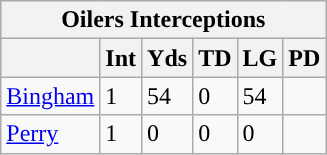<table class="wikitable">
<tr>
<th colspan="6">Oilers Interceptions</th>
</tr>
<tr>
<th></th>
<th>Int</th>
<th>Yds</th>
<th>TD</th>
<th>LG</th>
<th>PD</th>
</tr>
<tr>
<td><a href='#'>Bingham</a></td>
<td>1</td>
<td>54</td>
<td>0</td>
<td>54</td>
<td></td>
</tr>
<tr>
<td><a href='#'>Perry</a></td>
<td>1</td>
<td>0</td>
<td>0</td>
<td>0</td>
<td></td>
</tr>
</table>
